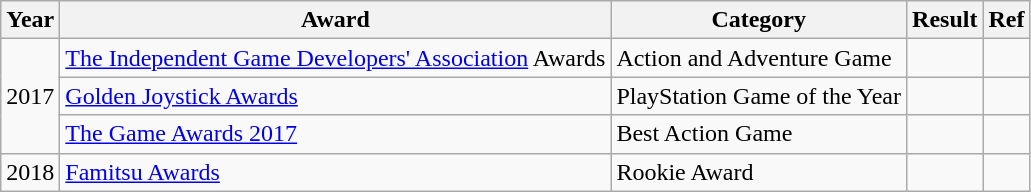<table class="wikitable sortable">
<tr>
<th>Year</th>
<th>Award</th>
<th>Category</th>
<th>Result</th>
<th>Ref</th>
</tr>
<tr>
<td style="text-align:center;" rowspan="3">2017</td>
<td rowspan="1"><a href='#'>The Independent Game Developers' Association</a> Awards</td>
<td>Action and Adventure Game</td>
<td></td>
<td rowspan="1" style="text-align:center;"></td>
</tr>
<tr>
<td rowspan="1"><a href='#'>Golden Joystick Awards</a></td>
<td>PlayStation Game of the Year</td>
<td></td>
<td rowspan="1" style="text-align:center;"></td>
</tr>
<tr>
<td rowspan="1"><a href='#'>The Game Awards 2017</a></td>
<td>Best Action Game</td>
<td></td>
<td rowspan="1" style="text-align:center;"></td>
</tr>
<tr>
<td style="text-align:center;" rowspan="1">2018</td>
<td rowspan="1"><a href='#'>Famitsu Awards</a></td>
<td>Rookie Award</td>
<td></td>
<td rowspan="1" style="text-align:center;"></td>
</tr>
</table>
